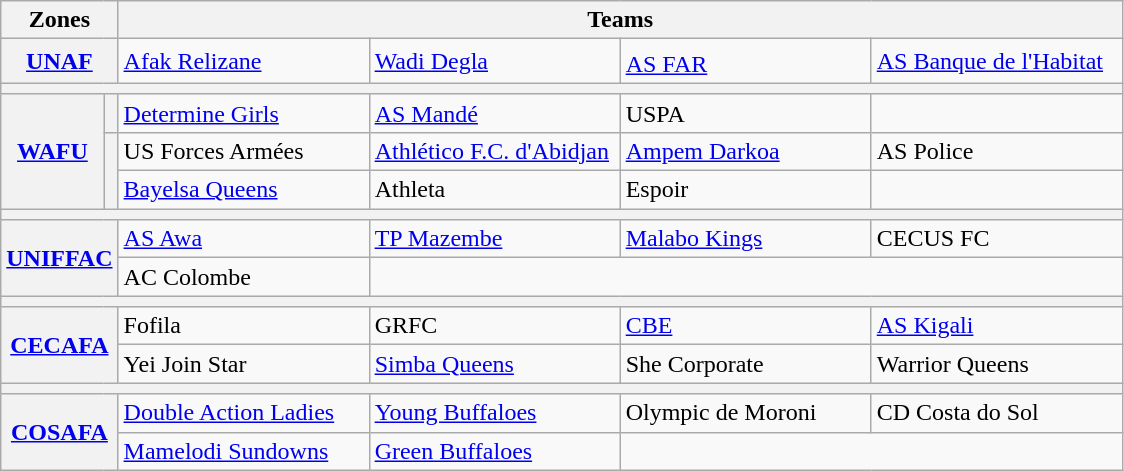<table class="wikitable">
<tr>
<th colspan=2>Zones</th>
<th colspan=4>Teams</th>
</tr>
<tr>
<th colspan=2><a href='#'>UNAF</a></th>
<td style="min-width:10em"> <a href='#'>Afak Relizane</a> </td>
<td style="min-width:10em"> <a href='#'>Wadi Degla</a> </td>
<td style="min-width:10em"> <a href='#'>AS FAR</a><sup></sup> </td>
<td style="min-width:10em"> <a href='#'>AS Banque de l'Habitat</a> </td>
</tr>
<tr>
<th colspan=6></th>
</tr>
<tr>
<th rowspan=3><a href='#'>WAFU</a></th>
<th></th>
<td> <a href='#'>Determine Girls</a> </td>
<td> <a href='#'>AS Mandé</a> </td>
<td> USPA </td>
</tr>
<tr>
<th rowspan=2></th>
<td> US Forces Armées </td>
<td> <a href='#'>Athlético F.C. d'Abidjan</a> </td>
<td> <a href='#'>Ampem Darkoa</a> </td>
<td> AS Police </td>
</tr>
<tr>
<td> <a href='#'>Bayelsa Queens</a></td>
<td> Athleta </td>
<td> Espoir </td>
</tr>
<tr>
<th colspan=6></th>
</tr>
<tr>
<th colspan=2  rowspan=2><a href='#'>UNIFFAC</a></th>
<td style="min-width:10em"> <a href='#'>AS Awa</a> </td>
<td style="min-width:10em"> <a href='#'>TP Mazembe</a> </td>
<td style="min-width:10em"> <a href='#'>Malabo Kings</a> </td>
<td style="min-width:10em"> CECUS FC </td>
</tr>
<tr>
<td style="min-width:10em"> AC Colombe </td>
</tr>
<tr>
<th colspan=6></th>
</tr>
<tr>
<th colspan=2 rowspan=2><a href='#'>CECAFA</a></th>
<td style="min-width:10em"> Fofila </td>
<td style="min-width:10em"> GRFC </td>
<td style="min-width:10em"> <a href='#'>CBE</a> </td>
<td style="min-width:10em"> <a href='#'>AS Kigali</a> </td>
</tr>
<tr>
<td style="min-width:10em"> Yei Join Star </td>
<td style="min-width:10em"> <a href='#'>Simba Queens</a> </td>
<td style="min-width:10em"> She Corporate </td>
<td style="min-width:10em"> Warrior Queens </td>
</tr>
<tr>
<th colspan=6></th>
</tr>
<tr>
<th colspan=2 rowspan=2><a href='#'>COSAFA</a></th>
<td style="min-width:10em"> <a href='#'>Double Action Ladies</a> </td>
<td style="min-width:10em"> <a href='#'>Young Buffaloes</a> </td>
<td style="min-width:10em"> Olympic de Moroni </td>
<td style="min-width:10em"> CD Costa do Sol </td>
</tr>
<tr>
<td style="min-width:10em"> <a href='#'>Mamelodi Sundowns</a> </td>
<td style="min-width:10em"> <a href='#'>Green Buffaloes</a> </td>
</tr>
</table>
